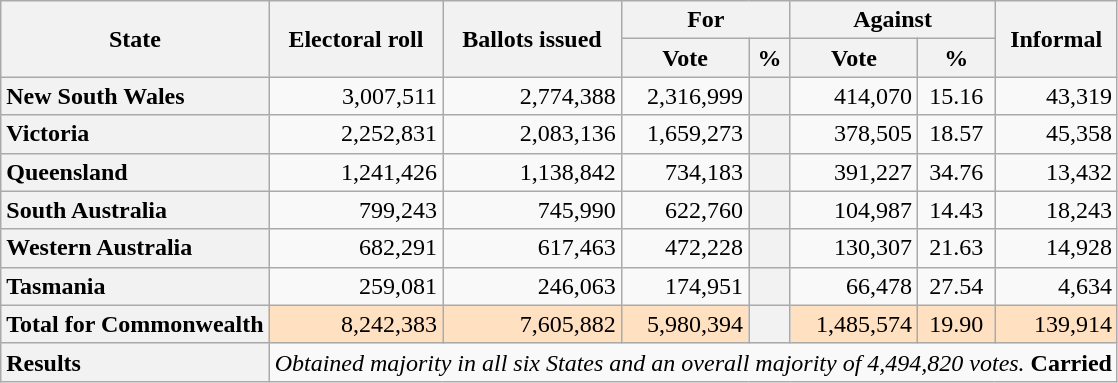<table class="wikitable">
<tr align=center>
<th rowspan="2">State</th>
<th rowspan="2">Electoral roll</th>
<th rowspan="2">Ballots issued</th>
<th align=center colspan="2">For</th>
<th align=center colspan="2">Against</th>
<th align=center rowspan="2">Informal</th>
</tr>
<tr>
<th align=center>Vote</th>
<th align=center>%</th>
<th align=center>Vote</th>
<th align=center>%</th>
</tr>
<tr align="right">
<th style="text-align:left">New South Wales</th>
<td>3,007,511</td>
<td>2,774,388</td>
<td>2,316,999</td>
<th></th>
<td>414,070</td>
<td align="middle">15.16</td>
<td>43,319</td>
</tr>
<tr align="right">
<th style="text-align:left">Victoria</th>
<td>2,252,831</td>
<td>2,083,136</td>
<td>1,659,273</td>
<th></th>
<td>378,505</td>
<td align="middle">18.57</td>
<td>45,358</td>
</tr>
<tr align="right">
<th style="text-align:left">Queensland</th>
<td>1,241,426</td>
<td>1,138,842</td>
<td>734,183</td>
<th></th>
<td>391,227</td>
<td align="middle">34.76</td>
<td>13,432</td>
</tr>
<tr align="right">
<th style="text-align:left">South Australia</th>
<td>799,243</td>
<td>745,990</td>
<td>622,760</td>
<th></th>
<td>104,987</td>
<td align="middle">14.43</td>
<td>18,243</td>
</tr>
<tr align="right">
<th style="text-align:left">Western Australia</th>
<td>682,291</td>
<td>617,463</td>
<td>472,228</td>
<th></th>
<td>130,307</td>
<td align="middle">21.63</td>
<td>14,928</td>
</tr>
<tr align="right">
<th style="text-align:left">Tasmania</th>
<td>259,081</td>
<td>246,063</td>
<td>174,951</td>
<th></th>
<td>66,478</td>
<td align="middle">27.54</td>
<td>4,634</td>
</tr>
<tr bgcolor=#FFE0C0 align="right">
<th style="text-align:left;">Total for Commonwealth</th>
<td>8,242,383</td>
<td>7,605,882</td>
<td>5,980,394</td>
<th></th>
<td>1,485,574</td>
<td align="middle">19.90</td>
<td>139,914</td>
</tr>
<tr>
<th style="text-align:left;">Results</th>
<td colSpan="8"><em>Obtained majority in all six States and an overall majority of 4,494,820 votes.</em> <strong>Carried</strong></td>
</tr>
</table>
